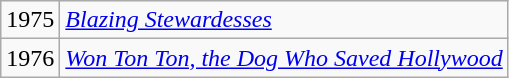<table class="wikitable">
<tr>
<td>1975</td>
<td><em><a href='#'>Blazing Stewardesses</a></em></td>
</tr>
<tr valign="top">
<td>1976</td>
<td><em><a href='#'>Won Ton Ton, the Dog Who Saved Hollywood</a></em></td>
</tr>
</table>
